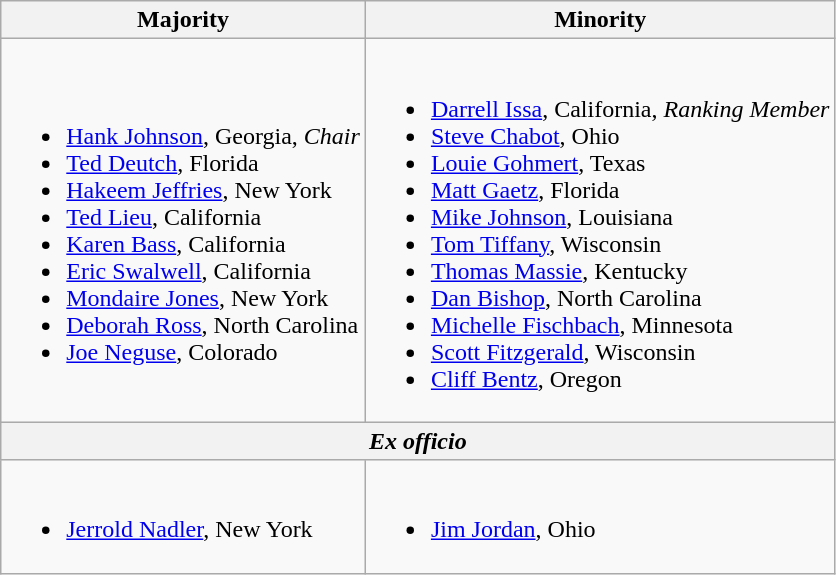<table class=wikitable>
<tr>
<th>Majority</th>
<th>Minority</th>
</tr>
<tr>
<td><br><ul><li><a href='#'>Hank Johnson</a>, Georgia, <em>Chair</em></li><li><a href='#'>Ted Deutch</a>, Florida</li><li><a href='#'>Hakeem Jeffries</a>, New York</li><li><a href='#'>Ted Lieu</a>, California</li><li><a href='#'>Karen Bass</a>, California</li><li><a href='#'>Eric Swalwell</a>, California</li><li><a href='#'>Mondaire Jones</a>, New York</li><li><a href='#'>Deborah Ross</a>, North Carolina</li><li><a href='#'>Joe Neguse</a>, Colorado</li></ul></td>
<td><br><ul><li><a href='#'>Darrell Issa</a>, California, <em>Ranking Member</em></li><li><a href='#'>Steve Chabot</a>, Ohio</li><li><a href='#'>Louie Gohmert</a>, Texas</li><li><a href='#'>Matt Gaetz</a>, Florida</li><li><a href='#'>Mike Johnson</a>, Louisiana</li><li><a href='#'>Tom Tiffany</a>, Wisconsin</li><li><a href='#'>Thomas Massie</a>, Kentucky</li><li><a href='#'>Dan Bishop</a>, North Carolina</li><li><a href='#'>Michelle Fischbach</a>, Minnesota</li><li><a href='#'>Scott Fitzgerald</a>, Wisconsin</li><li><a href='#'>Cliff Bentz</a>, Oregon</li></ul></td>
</tr>
<tr>
<th colspan=2><em>Ex officio</em></th>
</tr>
<tr>
<td><br><ul><li><a href='#'>Jerrold Nadler</a>, New York</li></ul></td>
<td><br><ul><li><a href='#'>Jim Jordan</a>, Ohio</li></ul></td>
</tr>
</table>
